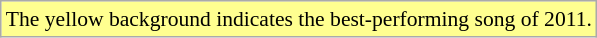<table class="wikitable" style="font-size:90%;">
<tr>
<td style="background-color:#FFFF90">The yellow background indicates the best-performing song of 2011.</td>
</tr>
</table>
